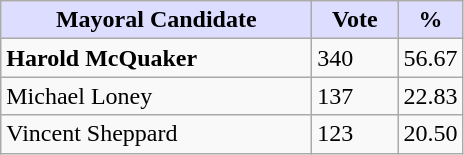<table class="wikitable">
<tr>
<th style="background:#ddf; width:200px;">Mayoral Candidate</th>
<th style="background:#ddf; width:50px;">Vote</th>
<th style="background:#ddf; width:30px;">%</th>
</tr>
<tr>
<td><strong>Harold McQuaker</strong></td>
<td>340</td>
<td>56.67</td>
</tr>
<tr>
<td>Michael Loney</td>
<td>137</td>
<td>22.83</td>
</tr>
<tr>
<td>Vincent Sheppard</td>
<td>123</td>
<td>20.50</td>
</tr>
</table>
